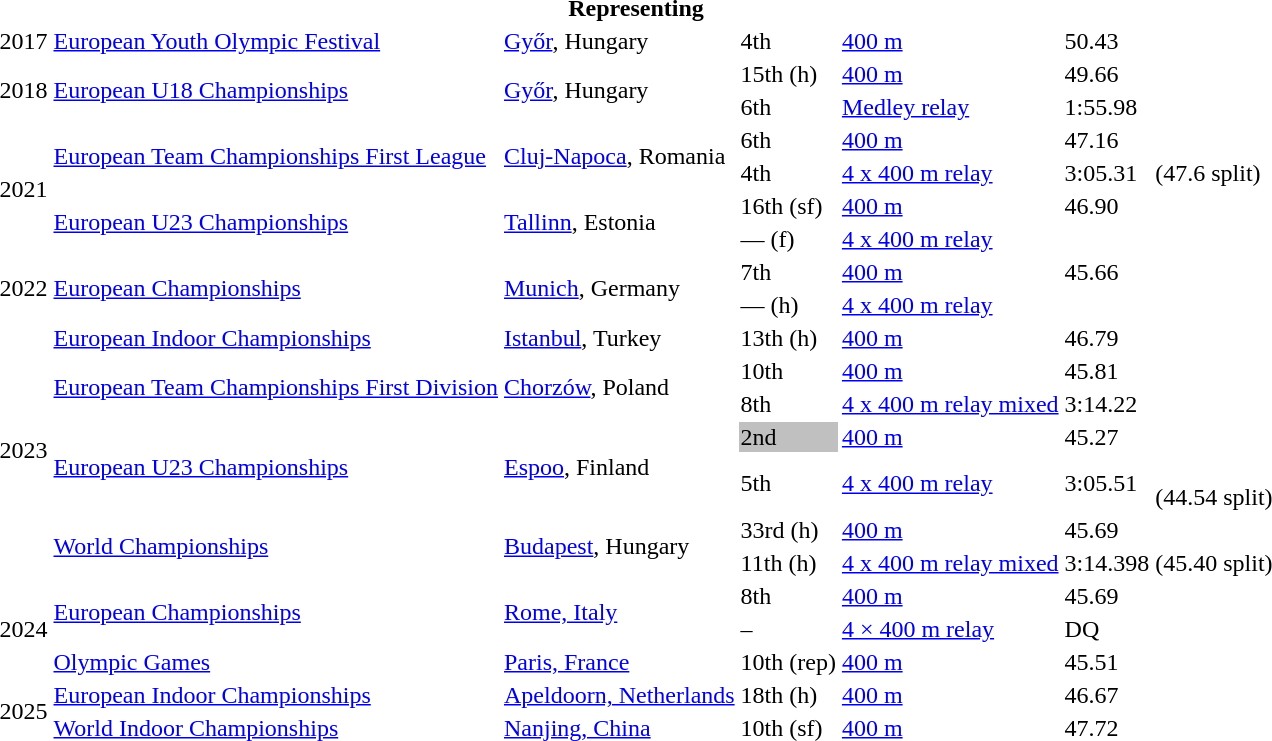<table>
<tr>
<th colspan="7">Representing </th>
</tr>
<tr>
<td rowspan=1>2017</td>
<td><a href='#'>European Youth Olympic Festival</a></td>
<td><a href='#'>Győr</a>, Hungary</td>
<td>4th</td>
<td><a href='#'>400 m</a></td>
<td>50.43</td>
<td></td>
</tr>
<tr>
<td rowspan=2>2018</td>
<td rowspan=2><a href='#'>European U18 Championships</a></td>
<td rowspan=2><a href='#'>Győr</a>, Hungary</td>
<td>15th (h)</td>
<td><a href='#'>400 m</a></td>
<td>49.66</td>
<td></td>
</tr>
<tr>
<td>6th</td>
<td><a href='#'>Medley relay</a></td>
<td>1:55.98</td>
<td></td>
</tr>
<tr>
<td rowspan=4>2021</td>
<td rowspan=2><a href='#'>European Team Championships First League</a></td>
<td rowspan=2><a href='#'>Cluj-Napoca</a>, Romania</td>
<td>6th</td>
<td><a href='#'>400 m</a></td>
<td>47.16</td>
<td></td>
</tr>
<tr>
<td>4th</td>
<td><a href='#'>4 x 400 m relay</a></td>
<td>3:05.31</td>
<td>(47.6 split)</td>
</tr>
<tr>
<td rowspan=2><a href='#'>European U23 Championships</a></td>
<td rowspan=2><a href='#'>Tallinn</a>, Estonia</td>
<td>16th (sf)</td>
<td><a href='#'>400 m</a></td>
<td>46.90</td>
<td></td>
</tr>
<tr>
<td>— (f)</td>
<td><a href='#'>4 x 400 m relay</a></td>
<td></td>
<td></td>
</tr>
<tr>
<td rowspan=2>2022</td>
<td rowspan=2><a href='#'>European Championships</a></td>
<td rowspan=2><a href='#'>Munich</a>, Germany</td>
<td>7th</td>
<td><a href='#'>400 m</a></td>
<td>45.66</td>
<td></td>
</tr>
<tr>
<td>— (h)</td>
<td><a href='#'>4 x 400 m relay</a></td>
<td></td>
<td></td>
</tr>
<tr>
<td rowspan=7>2023</td>
<td><a href='#'>European Indoor Championships</a></td>
<td><a href='#'>Istanbul</a>, Turkey</td>
<td>13th (h)</td>
<td><a href='#'>400 m</a></td>
<td>46.79</td>
<td></td>
</tr>
<tr>
<td rowspan=2><a href='#'>European Team Championships First Division</a></td>
<td rowspan=2><a href='#'>Chorzów</a>, Poland</td>
<td>10th</td>
<td><a href='#'>400 m</a></td>
<td>45.81</td>
<td></td>
</tr>
<tr>
<td>8th</td>
<td><a href='#'>4 x 400 m relay mixed</a></td>
<td>3:14.22</td>
<td></td>
</tr>
<tr>
<td rowspan=2><a href='#'>European U23 Championships</a></td>
<td rowspan=2><a href='#'>Espoo</a>, Finland</td>
<td bgcolor =silver>2nd</td>
<td><a href='#'>400 m</a></td>
<td>45.27</td>
<td></td>
</tr>
<tr>
<td>5th</td>
<td><a href='#'>4 x 400 m relay</a></td>
<td>3:05.51</td>
<td> <br> (44.54 split)</td>
</tr>
<tr>
<td rowspan=2><a href='#'>World Championships</a></td>
<td rowspan=2><a href='#'>Budapest</a>, Hungary</td>
<td>33rd (h)</td>
<td><a href='#'>400 m</a></td>
<td>45.69</td>
<td></td>
</tr>
<tr>
<td>11th (h)</td>
<td><a href='#'>4 x 400 m relay mixed</a></td>
<td>3:14.398</td>
<td>(45.40 split)</td>
</tr>
<tr>
<td rowspan=3>2024</td>
<td rowspan=2><a href='#'>European Championships</a></td>
<td rowspan=2><a href='#'>Rome, Italy</a></td>
<td>8th</td>
<td><a href='#'>400 m</a></td>
<td>45.69</td>
</tr>
<tr>
<td>–</td>
<td><a href='#'>4 × 400 m relay</a></td>
<td>DQ</td>
</tr>
<tr>
<td><a href='#'>Olympic Games</a></td>
<td><a href='#'>Paris, France</a></td>
<td>10th (rep)</td>
<td><a href='#'>400 m</a></td>
<td>45.51</td>
</tr>
<tr>
<td rowspan=2>2025</td>
<td><a href='#'>European  Indoor Championships</a></td>
<td><a href='#'>Apeldoorn, Netherlands</a></td>
<td>18th (h)</td>
<td><a href='#'>400 m</a></td>
<td>46.67</td>
</tr>
<tr>
<td><a href='#'>World Indoor Championships</a></td>
<td><a href='#'>Nanjing, China</a></td>
<td>10th (sf)</td>
<td><a href='#'>400 m</a></td>
<td>47.72</td>
</tr>
</table>
